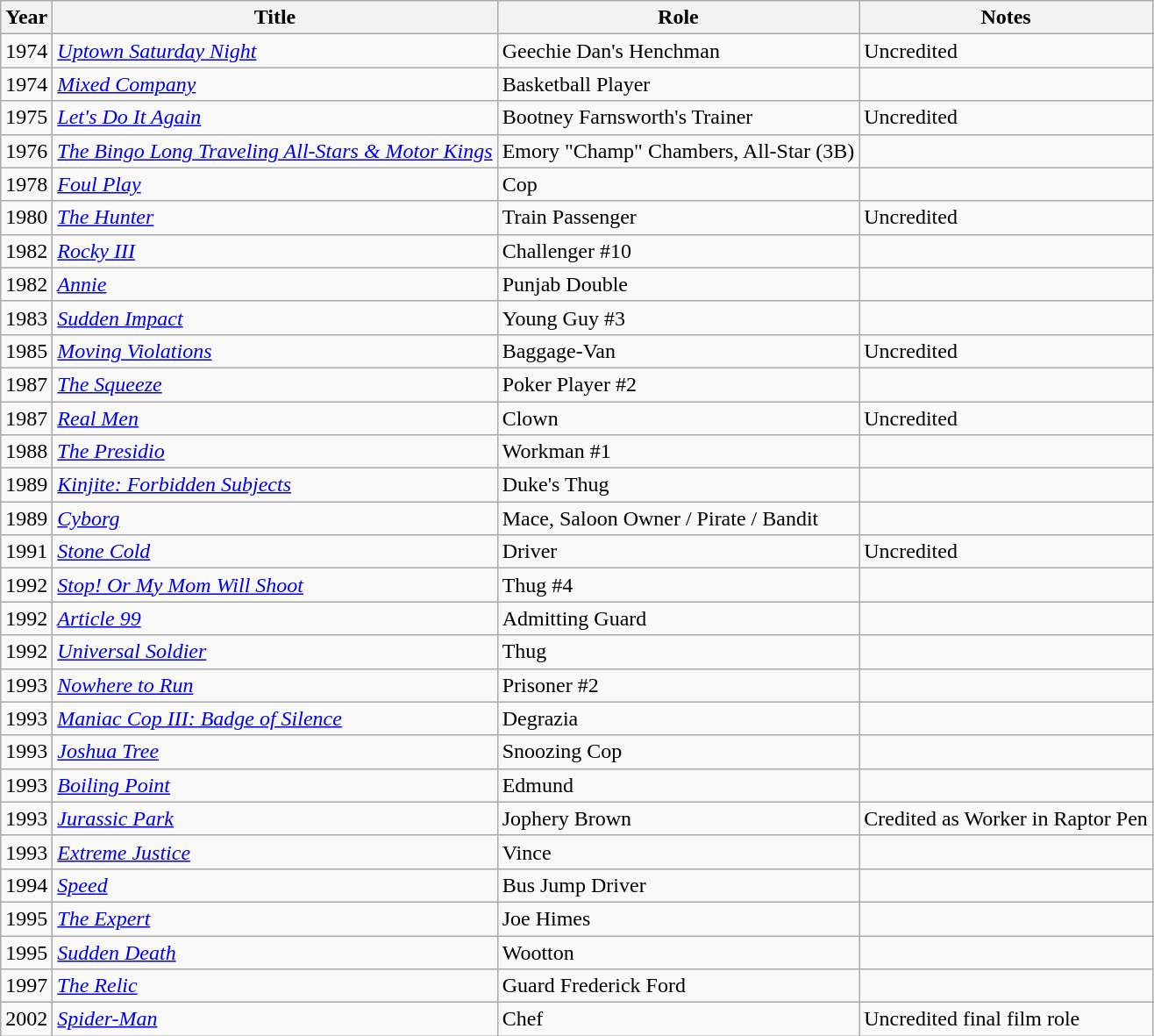<table class="wikitable">
<tr>
<th>Year</th>
<th>Title</th>
<th>Role</th>
<th>Notes</th>
</tr>
<tr>
<td>1974</td>
<td><em><a href='#'>Uptown Saturday Night</a></em></td>
<td>Geechie Dan's Henchman</td>
<td>Uncredited</td>
</tr>
<tr>
<td>1974</td>
<td><em><a href='#'>Mixed Company</a></em></td>
<td>Basketball Player</td>
<td></td>
</tr>
<tr>
<td>1975</td>
<td><em><a href='#'>Let's Do It Again</a></em></td>
<td>Bootney Farnsworth's Trainer</td>
<td>Uncredited</td>
</tr>
<tr>
<td>1976</td>
<td><em><a href='#'>The Bingo Long Traveling All-Stars & Motor Kings</a></em></td>
<td>Emory "Champ" Chambers, All-Star (3B)</td>
<td></td>
</tr>
<tr>
<td>1978</td>
<td><em><a href='#'>Foul Play</a></em></td>
<td>Cop</td>
<td></td>
</tr>
<tr>
<td>1980</td>
<td><em><a href='#'>The Hunter</a></em></td>
<td>Train Passenger</td>
<td>Uncredited</td>
</tr>
<tr>
<td>1982</td>
<td><em><a href='#'>Rocky III</a></em></td>
<td>Challenger #10</td>
<td></td>
</tr>
<tr>
<td>1982</td>
<td><em><a href='#'>Annie</a></em></td>
<td>Punjab Double</td>
<td></td>
</tr>
<tr>
<td>1983</td>
<td><em><a href='#'>Sudden Impact</a></em></td>
<td>Young Guy #3</td>
<td></td>
</tr>
<tr>
<td>1985</td>
<td><em><a href='#'>Moving Violations</a></em></td>
<td>Baggage-Van</td>
<td>Uncredited</td>
</tr>
<tr>
<td>1987</td>
<td><em><a href='#'>The Squeeze</a></em></td>
<td>Poker Player #2</td>
<td></td>
</tr>
<tr>
<td>1987</td>
<td><em><a href='#'>Real Men</a></em></td>
<td>Clown</td>
<td>Uncredited</td>
</tr>
<tr>
<td>1988</td>
<td><em><a href='#'>The Presidio</a></em></td>
<td>Workman #1</td>
<td></td>
</tr>
<tr>
<td>1989</td>
<td><em><a href='#'>Kinjite: Forbidden Subjects</a></em></td>
<td>Duke's Thug</td>
<td></td>
</tr>
<tr>
<td>1989</td>
<td><em><a href='#'>Cyborg</a></em></td>
<td>Mace, Saloon Owner / Pirate / Bandit</td>
<td></td>
</tr>
<tr>
<td>1991</td>
<td><em><a href='#'>Stone Cold</a></em></td>
<td>Driver</td>
<td>Uncredited</td>
</tr>
<tr>
<td>1992</td>
<td><em><a href='#'>Stop! Or My Mom Will Shoot</a></em></td>
<td>Thug #4</td>
<td></td>
</tr>
<tr>
<td>1992</td>
<td><em><a href='#'>Article 99</a></em></td>
<td>Admitting Guard</td>
<td></td>
</tr>
<tr>
<td>1992</td>
<td><em><a href='#'>Universal Soldier</a></em></td>
<td>Thug</td>
<td></td>
</tr>
<tr>
<td>1993</td>
<td><em><a href='#'>Nowhere to Run</a></em></td>
<td>Prisoner #2</td>
<td></td>
</tr>
<tr>
<td>1993</td>
<td><em><a href='#'>Maniac Cop III: Badge of Silence</a></em></td>
<td>Degrazia</td>
<td></td>
</tr>
<tr>
<td>1993</td>
<td><em><a href='#'>Joshua Tree</a></em></td>
<td>Snoozing Cop</td>
<td></td>
</tr>
<tr>
<td>1993</td>
<td><em><a href='#'>Boiling Point</a></em></td>
<td>Edmund</td>
<td></td>
</tr>
<tr>
<td>1993</td>
<td><em><a href='#'>Jurassic Park</a></em></td>
<td>Jophery Brown</td>
<td>Credited as Worker in Raptor Pen</td>
</tr>
<tr>
<td>1993</td>
<td><em><a href='#'>Extreme Justice</a></em></td>
<td>Vince</td>
<td></td>
</tr>
<tr>
<td>1994</td>
<td><em><a href='#'>Speed</a></em></td>
<td>Bus Jump Driver</td>
<td></td>
</tr>
<tr>
<td>1995</td>
<td><em><a href='#'>The Expert</a></em></td>
<td>Joe Himes</td>
<td></td>
</tr>
<tr>
<td>1995</td>
<td><em><a href='#'>Sudden Death</a></em></td>
<td>Wootton</td>
<td></td>
</tr>
<tr>
<td>1997</td>
<td><em><a href='#'>The Relic</a></em></td>
<td>Guard Frederick Ford</td>
<td></td>
</tr>
<tr>
<td>2002</td>
<td><em><a href='#'>Spider-Man</a></em></td>
<td>Chef</td>
<td>Uncredited final film role</td>
</tr>
</table>
